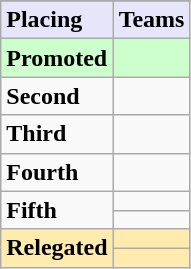<table class=wikitable>
<tr>
</tr>
<tr style="background: #E6E6FA;">
<td><strong>Placing</strong></td>
<td><strong>Teams</strong></td>
</tr>
<tr style="background: #ccffcc;">
<td><strong>Promoted</strong></td>
<td><strong></strong></td>
</tr>
<tr>
<td><strong>Second</strong></td>
<td></td>
</tr>
<tr>
<td><strong>Third</strong></td>
<td></td>
</tr>
<tr>
<td><strong>Fourth</strong></td>
<td></td>
</tr>
<tr>
<td rowspan="2"><strong>Fifth</strong></td>
<td></td>
</tr>
<tr>
<td></td>
</tr>
<tr style="background: #ffebad;">
<td rowspan="2"><strong>Relegated</strong></td>
<td></td>
</tr>
<tr style="background: #ffebad;">
<td></td>
</tr>
</table>
